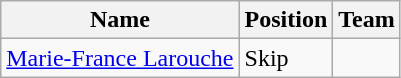<table class="wikitable">
<tr>
<th><strong>Name</strong></th>
<th><strong>Position</strong></th>
<th><strong>Team</strong></th>
</tr>
<tr>
<td><a href='#'>Marie-France Larouche</a></td>
<td>Skip</td>
<td></td>
</tr>
</table>
